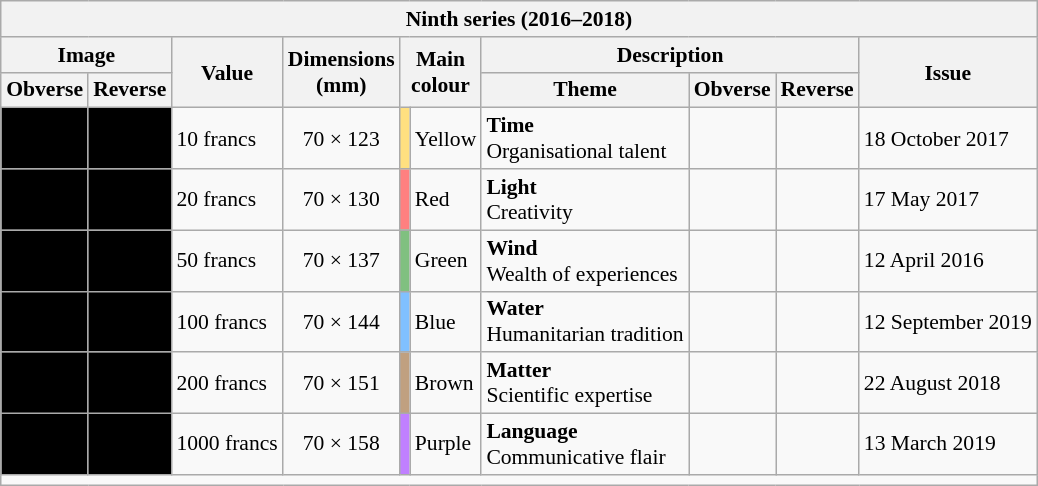<table class="wikitable" style="margin:auto; font-size:90%; border-width:1px;">
<tr>
<th colspan=10>Ninth series (2016–2018)<br></th>
</tr>
<tr>
<th colspan=2>Image</th>
<th rowspan=2>Value</th>
<th rowspan=2>Dimensions<br>(mm)</th>
<th rowspan=2 colspan=2>Main<br>colour</th>
<th colspan=3>Description</th>
<th rowspan=2>Issue</th>
</tr>
<tr>
<th>Obverse</th>
<th>Reverse</th>
<th>Theme<br></th>
<th>Obverse<br></th>
<th>Reverse<br></th>
</tr>
<tr>
<td style="background:#000; align:center;"></td>
<td style="background:#000; align:center;"></td>
<td>10 francs</td>
<td align=center>70 × 123</td>
<td style="background:#FFE080;"></td>
<td>Yellow</td>
<td><strong>Time</strong><br>Organisational talent</td>
<td></td>
<td></td>
<td>18 October 2017</td>
</tr>
<tr>
<td style="background:#000; align:center;"></td>
<td style="background:#000; align:center;"></td>
<td>20 francs</td>
<td align=center>70 × 130</td>
<td style="background:#FF8080;"></td>
<td>Red</td>
<td><strong>Light</strong><br>Creativity</td>
<td></td>
<td></td>
<td>17 May 2017</td>
</tr>
<tr>
<td style="background:#000; align:center;"></td>
<td style="background:#000; align:center;"></td>
<td>50 francs</td>
<td align=center>70 × 137</td>
<td style="background:#80C080;"></td>
<td>Green</td>
<td><strong>Wind</strong><br>Wealth of experiences</td>
<td></td>
<td></td>
<td>12 April 2016</td>
</tr>
<tr>
<td style="background:#000; align:center;"></td>
<td style="background:#000; align:center;"></td>
<td>100 francs</td>
<td align=center>70 × 144</td>
<td style="background:#80C0FF;"></td>
<td>Blue</td>
<td><strong>Water</strong><br>Humanitarian tradition</td>
<td></td>
<td></td>
<td>12 September 2019</td>
</tr>
<tr>
<td style="background:#000; align:center;"></td>
<td style="background:#000; align:center;"></td>
<td>200 francs</td>
<td align=center>70 × 151</td>
<td style="background:#C0A080;"></td>
<td>Brown</td>
<td><strong>Matter</strong><br>Scientific expertise</td>
<td></td>
<td></td>
<td>22 August 2018</td>
</tr>
<tr>
<td style="background:#000; align:center;"></td>
<td style="background:#000; align:center;"></td>
<td>1000 francs</td>
<td align=center>70 × 158</td>
<td style="background:#C080FF;"></td>
<td>Purple</td>
<td><strong>Language</strong><br>Communicative flair</td>
<td></td>
<td></td>
<td>13 March 2019</td>
</tr>
<tr>
<td colspan=10></td>
</tr>
</table>
